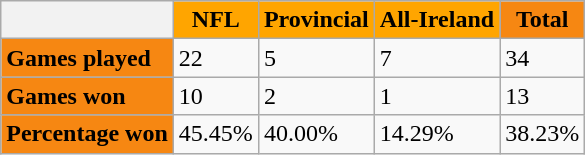<table class="wikitable">
<tr>
<th></th>
<th style="background:orange">NFL</th>
<th style="background:orange">Provincial</th>
<th style="background:orange">All-Ireland</th>
<th style="background:#F68712">Total</th>
</tr>
<tr>
<td style="background:#F68712"><strong>Games played</strong></td>
<td>22</td>
<td>5</td>
<td>7</td>
<td>34</td>
</tr>
<tr>
<td style="background:#F68712"><strong>Games won</strong></td>
<td>10</td>
<td>2</td>
<td>1</td>
<td>13</td>
</tr>
<tr>
<td style="background:#F68712"><strong>Percentage won</strong></td>
<td>45.45%</td>
<td>40.00%</td>
<td>14.29%</td>
<td>38.23%</td>
</tr>
</table>
